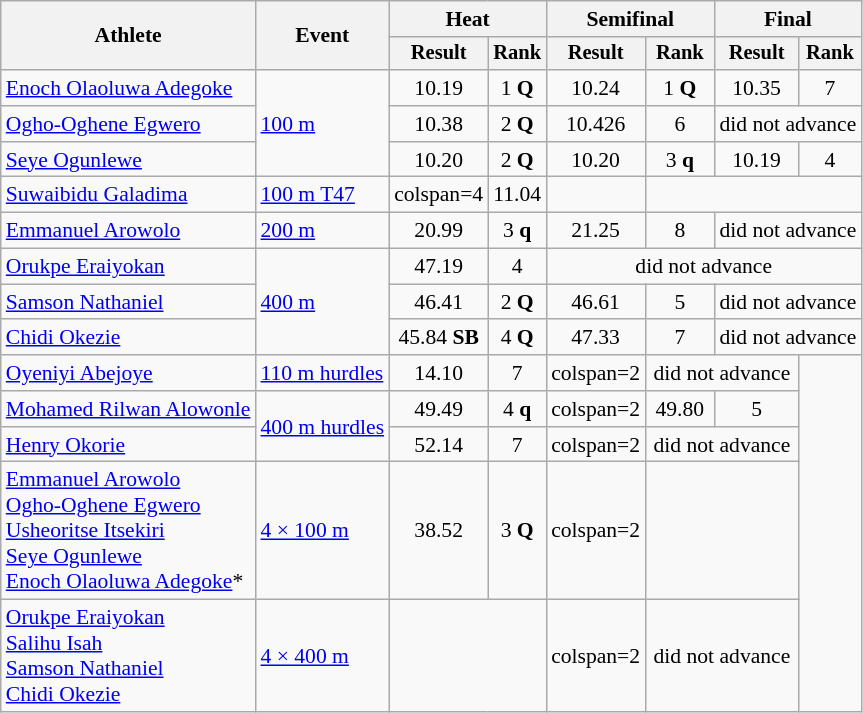<table class="wikitable" style="font-size:90%">
<tr>
<th rowspan=2>Athlete</th>
<th rowspan=2>Event</th>
<th colspan=2>Heat</th>
<th colspan=2>Semifinal</th>
<th colspan=2>Final</th>
</tr>
<tr style="font-size:95%">
<th>Result</th>
<th>Rank</th>
<th>Result</th>
<th>Rank</th>
<th>Result</th>
<th>Rank</th>
</tr>
<tr align=center>
<td align=left><a href='#'>Enoch Olaoluwa Adegoke</a></td>
<td align=left rowspan=3><a href='#'>100 m</a></td>
<td>10.19</td>
<td>1 <strong>Q</strong></td>
<td>10.24</td>
<td>1 <strong>Q</strong></td>
<td>10.35</td>
<td>7</td>
</tr>
<tr align=center>
<td align=left><a href='#'>Ogho-Oghene Egwero</a></td>
<td>10.38</td>
<td>2 <strong>Q</strong></td>
<td>10.426</td>
<td>6</td>
<td colspan=2>did not advance</td>
</tr>
<tr align=center>
<td align=left><a href='#'>Seye Ogunlewe</a></td>
<td>10.20</td>
<td>2 <strong>Q</strong></td>
<td>10.20</td>
<td>3 <strong>q</strong></td>
<td>10.19</td>
<td>4</td>
</tr>
<tr align=center>
<td align=left><a href='#'>Suwaibidu Galadima</a></td>
<td align=left><a href='#'>100 m T47</a></td>
<td>colspan=4</td>
<td>11.04</td>
<td></td>
</tr>
<tr align=center>
<td align=left><a href='#'>Emmanuel Arowolo</a></td>
<td align=left><a href='#'>200 m</a></td>
<td>20.99</td>
<td>3 <strong>q</strong></td>
<td>21.25</td>
<td>8</td>
<td colspan=2>did not advance</td>
</tr>
<tr align=center>
<td align=left><a href='#'>Orukpe Eraiyokan</a></td>
<td align=left rowspan=3><a href='#'>400 m</a></td>
<td>47.19</td>
<td>4</td>
<td Colspan=4>did not advance</td>
</tr>
<tr align=center>
<td align=left><a href='#'>Samson Nathaniel</a></td>
<td>46.41</td>
<td>2 <strong>Q</strong></td>
<td>46.61</td>
<td>5</td>
<td Colspan=2>did not advance</td>
</tr>
<tr align=center>
<td align=left><a href='#'>Chidi Okezie</a></td>
<td>45.84 <strong>SB</strong></td>
<td>4 <strong>Q</strong></td>
<td>47.33</td>
<td>7</td>
<td Colspan=2>did not advance</td>
</tr>
<tr align=center>
<td align=left><a href='#'>Oyeniyi Abejoye</a></td>
<td align=left><a href='#'>110 m hurdles</a></td>
<td>14.10</td>
<td>7</td>
<td>colspan=2</td>
<td colspan=2>did not advance</td>
</tr>
<tr align=center>
<td align=left><a href='#'>Mohamed Rilwan Alowonle</a></td>
<td align=left rowspan=2><a href='#'>400 m hurdles</a></td>
<td>49.49</td>
<td>4 <strong>q</strong></td>
<td>colspan=2</td>
<td>49.80</td>
<td>5</td>
</tr>
<tr align=center>
<td align=left><a href='#'>Henry Okorie</a></td>
<td>52.14</td>
<td>7</td>
<td>colspan=2</td>
<td colspan=2>did not advance</td>
</tr>
<tr align=center>
<td align=left><a href='#'>Emmanuel Arowolo</a><br><a href='#'>Ogho-Oghene Egwero</a><br><a href='#'>Usheoritse Itsekiri</a><br><a href='#'>Seye Ogunlewe</a><br><a href='#'>Enoch Olaoluwa Adegoke</a>*</td>
<td align=left><a href='#'>4 × 100 m</a></td>
<td>38.52</td>
<td>3 <strong>Q</strong></td>
<td>colspan=2</td>
<td colspan=2></td>
</tr>
<tr align=center>
<td align=left><a href='#'>Orukpe Eraiyokan</a><br><a href='#'>Salihu Isah</a><br><a href='#'>Samson Nathaniel</a><br><a href='#'>Chidi Okezie</a></td>
<td align=left><a href='#'>4 × 400 m</a></td>
<td colspan=2></td>
<td>colspan=2</td>
<td colspan=2>did not advance</td>
</tr>
</table>
